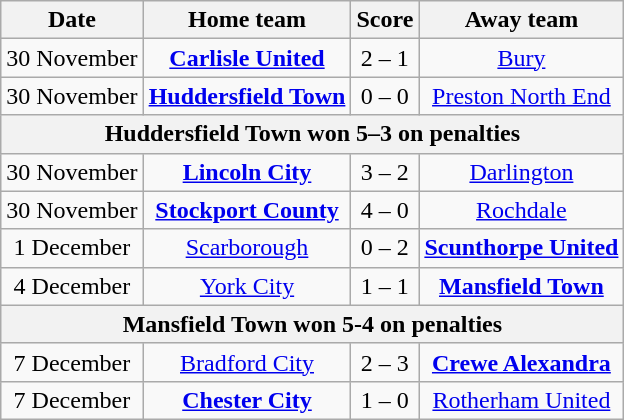<table class="wikitable" style="text-align: center">
<tr>
<th>Date</th>
<th>Home team</th>
<th>Score</th>
<th>Away team</th>
</tr>
<tr>
<td>30 November</td>
<td><strong><a href='#'>Carlisle United</a></strong></td>
<td>2 – 1</td>
<td><a href='#'>Bury</a></td>
</tr>
<tr>
<td>30 November</td>
<td><strong><a href='#'>Huddersfield Town</a></strong></td>
<td>0 – 0</td>
<td><a href='#'>Preston North End</a></td>
</tr>
<tr>
<th colspan="5">Huddersfield Town won 5–3 on penalties</th>
</tr>
<tr>
<td>30 November</td>
<td><strong><a href='#'>Lincoln City</a></strong></td>
<td>3 – 2</td>
<td><a href='#'>Darlington</a></td>
</tr>
<tr>
<td>30 November</td>
<td><strong><a href='#'>Stockport County</a></strong></td>
<td>4 – 0</td>
<td><a href='#'>Rochdale</a></td>
</tr>
<tr>
<td>1 December</td>
<td><a href='#'>Scarborough</a></td>
<td>0 – 2</td>
<td><strong><a href='#'>Scunthorpe United</a></strong></td>
</tr>
<tr>
<td>4 December</td>
<td><a href='#'>York City</a></td>
<td>1 – 1</td>
<td><strong><a href='#'>Mansfield Town</a></strong></td>
</tr>
<tr>
<th colspan="5">Mansfield Town won 5-4 on penalties</th>
</tr>
<tr>
<td>7 December</td>
<td><a href='#'>Bradford City</a></td>
<td>2 – 3</td>
<td><strong><a href='#'>Crewe Alexandra</a></strong></td>
</tr>
<tr>
<td>7 December</td>
<td><strong><a href='#'>Chester City</a></strong></td>
<td>1 – 0</td>
<td><a href='#'>Rotherham United</a></td>
</tr>
</table>
